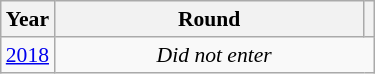<table class="wikitable" style="text-align: center; font-size:90%">
<tr>
<th>Year</th>
<th style="width:200px">Round</th>
<th></th>
</tr>
<tr>
<td><a href='#'>2018</a></td>
<td colspan="2"><em>Did not enter</em></td>
</tr>
</table>
